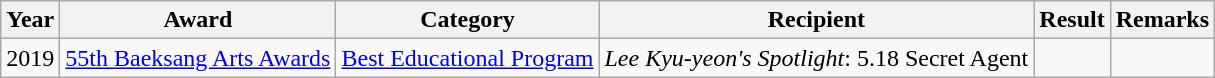<table class="wikitable">
<tr>
<th>Year</th>
<th>Award</th>
<th>Category</th>
<th>Recipient</th>
<th>Result</th>
<th>Remarks</th>
</tr>
<tr>
<td>2019</td>
<td><a href='#'>55th Baeksang Arts Awards</a></td>
<td><a href='#'>Best Educational Program</a></td>
<td><em>Lee Kyu-yeon's Spotlight</em>: 5.18 Secret Agent</td>
<td></td>
<td></td>
</tr>
</table>
